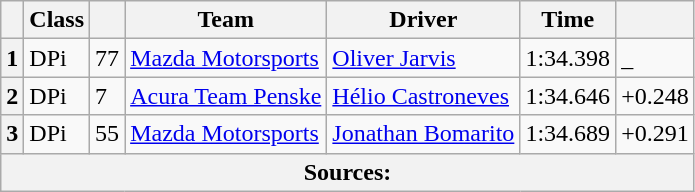<table class="wikitable">
<tr>
<th scope="col"></th>
<th scope="col">Class</th>
<th scope="col"></th>
<th scope="col">Team</th>
<th scope="col">Driver</th>
<th scope="col">Time</th>
<th scope="col"></th>
</tr>
<tr>
<th scope="row">1</th>
<td>DPi</td>
<td>77</td>
<td><a href='#'>Mazda Motorsports</a></td>
<td><a href='#'>Oliver Jarvis</a></td>
<td>1:34.398</td>
<td>_</td>
</tr>
<tr>
<th scope="row">2</th>
<td>DPi</td>
<td>7</td>
<td><a href='#'>Acura Team Penske</a></td>
<td><a href='#'>Hélio Castroneves</a></td>
<td>1:34.646</td>
<td>+0.248</td>
</tr>
<tr>
<th scope="row">3</th>
<td>DPi</td>
<td>55</td>
<td><a href='#'>Mazda Motorsports</a></td>
<td><a href='#'>Jonathan Bomarito</a></td>
<td>1:34.689</td>
<td>+0.291</td>
</tr>
<tr>
<th colspan="7">Sources:</th>
</tr>
</table>
